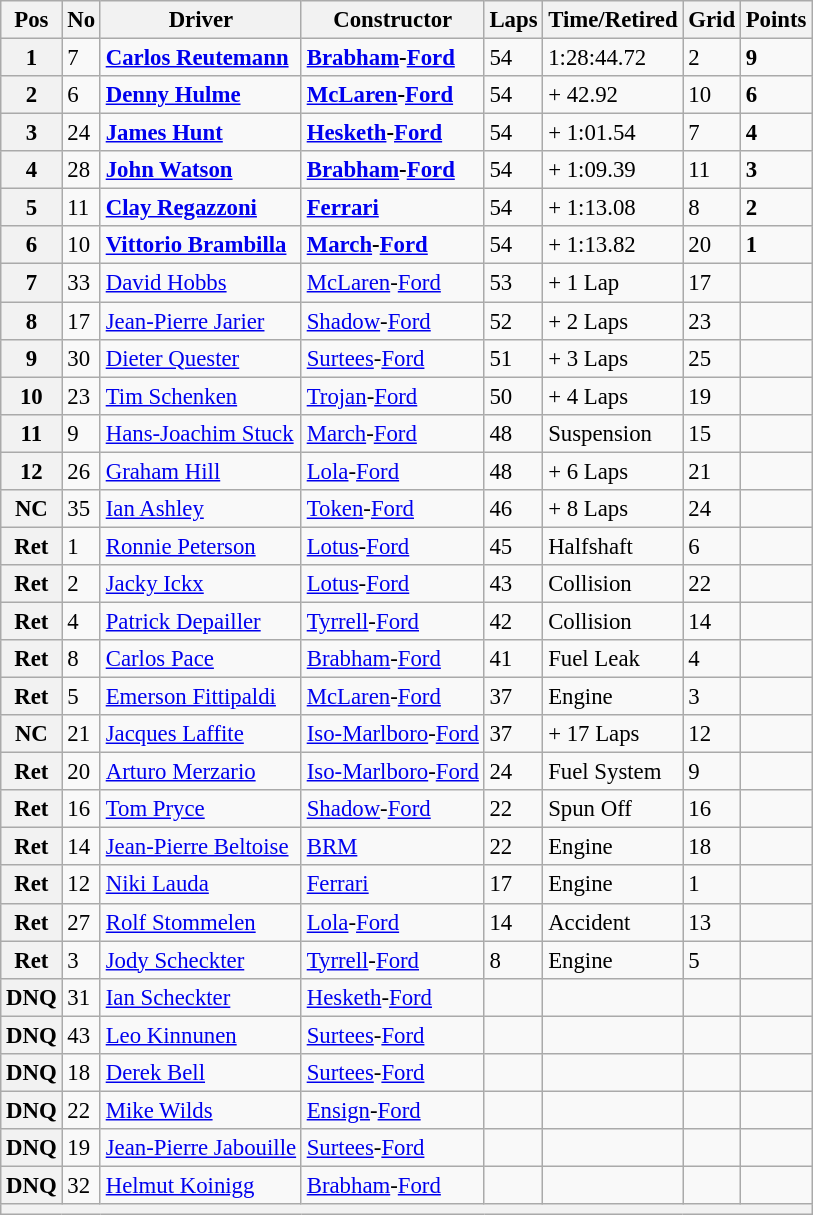<table class="wikitable" style="font-size: 95%">
<tr>
<th>Pos</th>
<th>No</th>
<th>Driver</th>
<th>Constructor</th>
<th>Laps</th>
<th>Time/Retired</th>
<th>Grid</th>
<th>Points</th>
</tr>
<tr>
<th>1</th>
<td>7</td>
<td> <strong><a href='#'>Carlos Reutemann</a></strong></td>
<td><strong><a href='#'>Brabham</a>-<a href='#'>Ford</a></strong></td>
<td>54</td>
<td>1:28:44.72</td>
<td>2</td>
<td><strong>9</strong></td>
</tr>
<tr>
<th>2</th>
<td>6</td>
<td> <strong><a href='#'>Denny Hulme</a></strong></td>
<td><strong><a href='#'>McLaren</a>-<a href='#'>Ford</a></strong></td>
<td>54</td>
<td>+ 42.92</td>
<td>10</td>
<td><strong>6</strong></td>
</tr>
<tr>
<th>3</th>
<td>24</td>
<td> <strong><a href='#'>James Hunt</a></strong></td>
<td><strong><a href='#'>Hesketh</a>-<a href='#'>Ford</a></strong></td>
<td>54</td>
<td>+ 1:01.54</td>
<td>7</td>
<td><strong>4</strong></td>
</tr>
<tr>
<th>4</th>
<td>28</td>
<td> <strong><a href='#'>John Watson</a></strong></td>
<td><strong><a href='#'>Brabham</a>-<a href='#'>Ford</a></strong></td>
<td>54</td>
<td>+ 1:09.39</td>
<td>11</td>
<td><strong>3</strong></td>
</tr>
<tr>
<th>5</th>
<td>11</td>
<td> <strong><a href='#'>Clay Regazzoni</a></strong></td>
<td><strong><a href='#'>Ferrari</a></strong></td>
<td>54</td>
<td>+ 1:13.08</td>
<td>8</td>
<td><strong>2</strong></td>
</tr>
<tr>
<th>6</th>
<td>10</td>
<td> <strong><a href='#'>Vittorio Brambilla</a></strong></td>
<td><strong><a href='#'>March</a>-<a href='#'>Ford</a></strong></td>
<td>54</td>
<td>+ 1:13.82</td>
<td>20</td>
<td><strong>1</strong></td>
</tr>
<tr>
<th>7</th>
<td>33</td>
<td> <a href='#'>David Hobbs</a></td>
<td><a href='#'>McLaren</a>-<a href='#'>Ford</a></td>
<td>53</td>
<td>+ 1 Lap</td>
<td>17</td>
<td> </td>
</tr>
<tr>
<th>8</th>
<td>17</td>
<td> <a href='#'>Jean-Pierre Jarier</a></td>
<td><a href='#'>Shadow</a>-<a href='#'>Ford</a></td>
<td>52</td>
<td>+ 2 Laps</td>
<td>23</td>
<td> </td>
</tr>
<tr>
<th>9</th>
<td>30</td>
<td> <a href='#'>Dieter Quester</a></td>
<td><a href='#'>Surtees</a>-<a href='#'>Ford</a></td>
<td>51</td>
<td>+ 3 Laps</td>
<td>25</td>
<td> </td>
</tr>
<tr>
<th>10</th>
<td>23</td>
<td> <a href='#'>Tim Schenken</a></td>
<td><a href='#'>Trojan</a>-<a href='#'>Ford</a></td>
<td>50</td>
<td>+ 4 Laps</td>
<td>19</td>
<td> </td>
</tr>
<tr>
<th>11</th>
<td>9</td>
<td> <a href='#'>Hans-Joachim Stuck</a></td>
<td><a href='#'>March</a>-<a href='#'>Ford</a></td>
<td>48</td>
<td>Suspension</td>
<td>15</td>
<td> </td>
</tr>
<tr>
<th>12</th>
<td>26</td>
<td> <a href='#'>Graham Hill</a></td>
<td><a href='#'>Lola</a>-<a href='#'>Ford</a></td>
<td>48</td>
<td>+ 6 Laps</td>
<td>21</td>
<td> </td>
</tr>
<tr>
<th>NC</th>
<td>35</td>
<td> <a href='#'>Ian Ashley</a></td>
<td><a href='#'>Token</a>-<a href='#'>Ford</a></td>
<td>46</td>
<td>+ 8 Laps</td>
<td>24</td>
<td> </td>
</tr>
<tr>
<th>Ret</th>
<td>1</td>
<td> <a href='#'>Ronnie Peterson</a></td>
<td><a href='#'>Lotus</a>-<a href='#'>Ford</a></td>
<td>45</td>
<td>Halfshaft</td>
<td>6</td>
<td> </td>
</tr>
<tr>
<th>Ret</th>
<td>2</td>
<td> <a href='#'>Jacky Ickx</a></td>
<td><a href='#'>Lotus</a>-<a href='#'>Ford</a></td>
<td>43</td>
<td>Collision</td>
<td>22</td>
<td> </td>
</tr>
<tr>
<th>Ret</th>
<td>4</td>
<td> <a href='#'>Patrick Depailler</a></td>
<td><a href='#'>Tyrrell</a>-<a href='#'>Ford</a></td>
<td>42</td>
<td>Collision</td>
<td>14</td>
<td> </td>
</tr>
<tr>
<th>Ret</th>
<td>8</td>
<td> <a href='#'>Carlos Pace</a></td>
<td><a href='#'>Brabham</a>-<a href='#'>Ford</a></td>
<td>41</td>
<td>Fuel Leak</td>
<td>4</td>
<td> </td>
</tr>
<tr>
<th>Ret</th>
<td>5</td>
<td> <a href='#'>Emerson Fittipaldi</a></td>
<td><a href='#'>McLaren</a>-<a href='#'>Ford</a></td>
<td>37</td>
<td>Engine</td>
<td>3</td>
<td> </td>
</tr>
<tr>
<th>NC</th>
<td>21</td>
<td> <a href='#'>Jacques Laffite</a></td>
<td><a href='#'>Iso-Marlboro</a>-<a href='#'>Ford</a></td>
<td>37</td>
<td>+ 17 Laps</td>
<td>12</td>
<td> </td>
</tr>
<tr>
<th>Ret</th>
<td>20</td>
<td> <a href='#'>Arturo Merzario</a></td>
<td><a href='#'>Iso-Marlboro</a>-<a href='#'>Ford</a></td>
<td>24</td>
<td>Fuel System</td>
<td>9</td>
<td> </td>
</tr>
<tr>
<th>Ret</th>
<td>16</td>
<td> <a href='#'>Tom Pryce</a></td>
<td><a href='#'>Shadow</a>-<a href='#'>Ford</a></td>
<td>22</td>
<td>Spun Off</td>
<td>16</td>
<td> </td>
</tr>
<tr>
<th>Ret</th>
<td>14</td>
<td> <a href='#'>Jean-Pierre Beltoise</a></td>
<td><a href='#'>BRM</a></td>
<td>22</td>
<td>Engine</td>
<td>18</td>
<td> </td>
</tr>
<tr>
<th>Ret</th>
<td>12</td>
<td> <a href='#'>Niki Lauda</a></td>
<td><a href='#'>Ferrari</a></td>
<td>17</td>
<td>Engine</td>
<td>1</td>
<td> </td>
</tr>
<tr>
<th>Ret</th>
<td>27</td>
<td> <a href='#'>Rolf Stommelen</a></td>
<td><a href='#'>Lola</a>-<a href='#'>Ford</a></td>
<td>14</td>
<td>Accident</td>
<td>13</td>
<td> </td>
</tr>
<tr>
<th>Ret</th>
<td>3</td>
<td> <a href='#'>Jody Scheckter</a></td>
<td><a href='#'>Tyrrell</a>-<a href='#'>Ford</a></td>
<td>8</td>
<td>Engine</td>
<td>5</td>
<td> </td>
</tr>
<tr>
<th>DNQ</th>
<td>31</td>
<td> <a href='#'>Ian Scheckter</a></td>
<td><a href='#'>Hesketh</a>-<a href='#'>Ford</a></td>
<td> </td>
<td> </td>
<td> </td>
<td> </td>
</tr>
<tr>
<th>DNQ</th>
<td>43</td>
<td> <a href='#'>Leo Kinnunen</a></td>
<td><a href='#'>Surtees</a>-<a href='#'>Ford</a></td>
<td> </td>
<td> </td>
<td> </td>
<td> </td>
</tr>
<tr>
<th>DNQ</th>
<td>18</td>
<td> <a href='#'>Derek Bell</a></td>
<td><a href='#'>Surtees</a>-<a href='#'>Ford</a></td>
<td> </td>
<td> </td>
<td> </td>
<td> </td>
</tr>
<tr>
<th>DNQ</th>
<td>22</td>
<td> <a href='#'>Mike Wilds</a></td>
<td><a href='#'>Ensign</a>-<a href='#'>Ford</a></td>
<td> </td>
<td> </td>
<td> </td>
<td> </td>
</tr>
<tr>
<th>DNQ</th>
<td>19</td>
<td> <a href='#'>Jean-Pierre Jabouille</a></td>
<td><a href='#'>Surtees</a>-<a href='#'>Ford</a></td>
<td> </td>
<td> </td>
<td> </td>
<td> </td>
</tr>
<tr>
<th>DNQ</th>
<td>32</td>
<td> <a href='#'>Helmut Koinigg</a></td>
<td><a href='#'>Brabham</a>-<a href='#'>Ford</a></td>
<td> </td>
<td> </td>
<td> </td>
<td> </td>
</tr>
<tr>
<th colspan="8"></th>
</tr>
</table>
